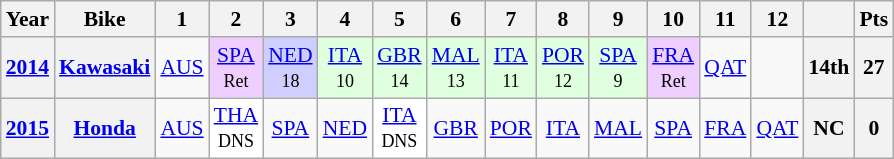<table class="wikitable" style="text-align:center; font-size:90%">
<tr>
<th>Year</th>
<th>Bike</th>
<th>1</th>
<th>2</th>
<th>3</th>
<th>4</th>
<th>5</th>
<th>6</th>
<th>7</th>
<th>8</th>
<th>9</th>
<th>10</th>
<th>11</th>
<th>12</th>
<th></th>
<th>Pts</th>
</tr>
<tr>
<th><a href='#'>2014</a></th>
<th><a href='#'>Kawasaki</a></th>
<td><a href='#'>AUS</a></td>
<td style="background:#EFCFFF;"><a href='#'>SPA</a><br><small>Ret</small></td>
<td style="background:#CFCFFF;"><a href='#'>NED</a><br><small>18</small></td>
<td style="background:#DFFFDF;"><a href='#'>ITA</a><br><small>10</small></td>
<td style="background:#DFFFDF;"><a href='#'>GBR</a><br><small>14</small></td>
<td style="background:#DFFFDF;"><a href='#'>MAL</a><br><small>13</small></td>
<td style="background:#DFFFDF;"><a href='#'>ITA</a><br><small>11</small></td>
<td style="background:#DFFFDF;"><a href='#'>POR</a><br><small>12</small></td>
<td style="background:#DFFFDF;"><a href='#'>SPA</a><br><small>9</small></td>
<td style="background:#EFCFFF;"><a href='#'>FRA</a><br><small>Ret</small></td>
<td><a href='#'>QAT</a></td>
<td></td>
<th>14th</th>
<th>27</th>
</tr>
<tr>
<th><a href='#'>2015</a></th>
<th><a href='#'>Honda</a></th>
<td><a href='#'>AUS</a></td>
<td style="background:#FFFFFF;"><a href='#'>THA</a><br><small>DNS</small></td>
<td><a href='#'>SPA</a></td>
<td><a href='#'>NED</a></td>
<td style="background:#FFFFFF;"><a href='#'>ITA</a><br><small>DNS</small></td>
<td><a href='#'>GBR</a></td>
<td><a href='#'>POR</a></td>
<td><a href='#'>ITA</a></td>
<td><a href='#'>MAL</a></td>
<td><a href='#'>SPA</a></td>
<td><a href='#'>FRA</a></td>
<td><a href='#'>QAT</a></td>
<th>NC</th>
<th>0</th>
</tr>
</table>
